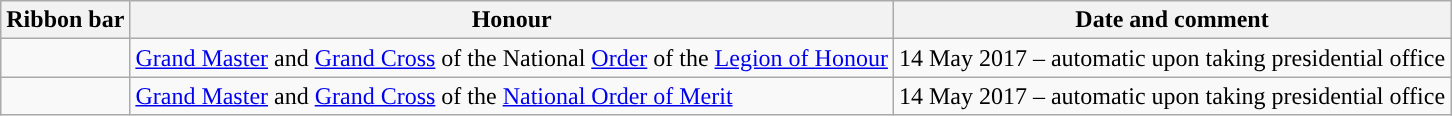<table class="wikitable">
<tr>
<th style="text-align: center;">Ribbon bar</th>
<th>Honour</th>
<th>Date and comment</th>
</tr>
<tr>
<td></td>
<td><a href='#'>Grand Master</a> and <a href='#'>Grand Cross</a> of the National <a href='#'>Order</a> of the <a href='#'>Legion of Honour</a></td>
<td>14 May 2017 – automatic upon taking presidential office</td>
</tr>
<tr>
<td></td>
<td><a href='#'>Grand Master</a> and <a href='#'>Grand Cross</a> of the <a href='#'>National Order of Merit</a></td>
<td>14 May 2017 – automatic upon taking presidential office</td>
</tr>
</table>
